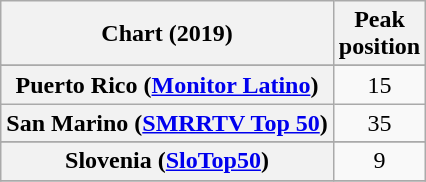<table class="wikitable sortable plainrowheaders" style="text-align:center">
<tr>
<th scope="col">Chart (2019)</th>
<th scope="col">Peak<br>position</th>
</tr>
<tr>
</tr>
<tr>
</tr>
<tr>
</tr>
<tr>
</tr>
<tr>
</tr>
<tr>
</tr>
<tr>
</tr>
<tr>
</tr>
<tr>
</tr>
<tr>
<th scope="row">Puerto Rico (<a href='#'>Monitor Latino</a>)</th>
<td>15</td>
</tr>
<tr>
<th scope="row">San Marino (<a href='#'>SMRRTV Top 50</a>)</th>
<td>35</td>
</tr>
<tr>
</tr>
<tr>
<th scope="row">Slovenia (<a href='#'>SloTop50</a>)</th>
<td>9</td>
</tr>
<tr>
</tr>
</table>
